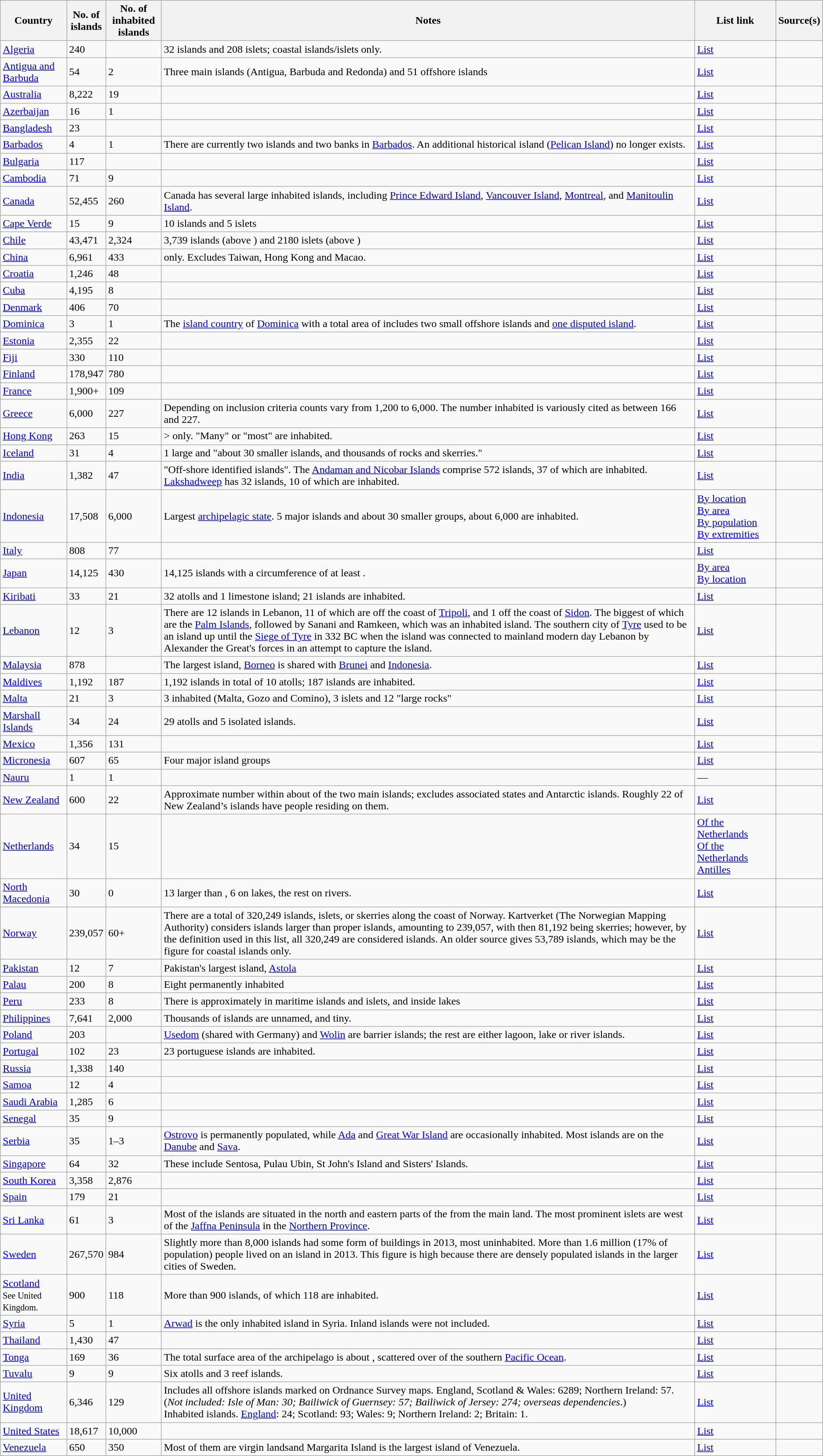<table class="wikitable sortable">
<tr>
<th>Country</th>
<th>No. of<br>islands</th>
<th>No. of inhabited<br>islands</th>
<th class=unsortable>Notes</th>
<th class=unsortable>List link</th>
<th class=unsortable>Source(s)</th>
</tr>
<tr>
<td><a href='#'>Algeria</a></td>
<td>240</td>
<td></td>
<td>32 islands and 208 islets; coastal islands/islets only.</td>
<td><a href='#'>List</a></td>
<td></td>
</tr>
<tr>
<td><a href='#'>Antigua and Barbuda</a></td>
<td>54</td>
<td>2</td>
<td>Three main islands (Antigua, Barbuda and Redonda) and 51 offshore islands</td>
<td><a href='#'>List</a></td>
<td></td>
</tr>
<tr>
<td><a href='#'>Australia</a></td>
<td>8,222</td>
<td>19</td>
<td></td>
<td><a href='#'>List</a></td>
<td></td>
</tr>
<tr>
<td><a href='#'>Azerbaijan</a></td>
<td>16</td>
<td>1</td>
<td></td>
<td><a href='#'>List</a></td>
<td></td>
</tr>
<tr>
<td><a href='#'>Bangladesh</a></td>
<td>23</td>
<td></td>
<td></td>
<td><a href='#'>List</a></td>
<td></td>
</tr>
<tr>
<td><a href='#'>Barbados</a></td>
<td>4</td>
<td>1</td>
<td>There are currently two islands and two banks in <a href='#'>Barbados</a>.  An additional historical island (<a href='#'>Pelican Island</a>) no longer exists.</td>
<td><a href='#'>List</a></td>
<td></td>
</tr>
<tr>
<td><a href='#'>Bulgaria</a></td>
<td>117</td>
<td></td>
<td></td>
<td><a href='#'>List</a></td>
<td></td>
</tr>
<tr>
<td><a href='#'>Cambodia</a></td>
<td>71</td>
<td>9</td>
<td></td>
<td><a href='#'>List</a></td>
<td></td>
</tr>
<tr>
<td><a href='#'>Canada</a></td>
<td>52,455</td>
<td>260</td>
<td>Canada has several large inhabited islands, including <a href='#'>Prince Edward Island</a>, <a href='#'>Vancouver Island</a>, <a href='#'>Montreal</a>, and <a href='#'>Manitoulin Island</a>.</td>
<td><a href='#'>List</a></td>
<td></td>
</tr>
<tr>
<td><a href='#'>Cape Verde</a></td>
<td>15</td>
<td>9</td>
<td>10 islands and 5 islets</td>
<td><a href='#'>List</a></td>
<td></td>
</tr>
<tr>
<td><a href='#'>Chile</a></td>
<td>43,471</td>
<td>2,324</td>
<td>3,739 islands (above ) and 2180 islets (above )</td>
<td><a href='#'>List</a></td>
<td></td>
</tr>
<tr>
<td><a href='#'>China</a></td>
<td>6,961</td>
<td>433</td>
<td> only. Excludes Taiwan, Hong Kong and Macao.</td>
<td><a href='#'>List</a></td>
<td></td>
</tr>
<tr>
<td><a href='#'>Croatia</a></td>
<td>1,246</td>
<td>48</td>
<td></td>
<td><a href='#'>List</a></td>
<td></td>
</tr>
<tr>
<td><a href='#'>Cuba</a></td>
<td>4,195</td>
<td>8</td>
<td></td>
<td><a href='#'>List</a></td>
<td></td>
</tr>
<tr>
<td><a href='#'>Denmark</a></td>
<td>406</td>
<td>70</td>
<td></td>
<td><a href='#'>List</a></td>
<td></td>
</tr>
<tr>
<td><a href='#'>Dominica</a></td>
<td>3</td>
<td>1</td>
<td>The <a href='#'>island country</a> of <a href='#'>Dominica</a> with a total area of  includes two small offshore islands and <a href='#'>one disputed island</a>.</td>
<td><a href='#'>List</a></td>
<td></td>
</tr>
<tr>
<td><a href='#'>Estonia</a></td>
<td>2,355</td>
<td>22</td>
<td></td>
<td><a href='#'>List</a></td>
<td></td>
</tr>
<tr>
<td><a href='#'>Fiji</a></td>
<td>330</td>
<td>110</td>
<td></td>
<td><a href='#'>List</a></td>
<td></td>
</tr>
<tr>
<td><a href='#'>Finland</a></td>
<td>178,947</td>
<td>780</td>
<td></td>
<td><a href='#'>List</a></td>
<td></td>
</tr>
<tr>
<td><a href='#'>France</a></td>
<td>1,900+</td>
<td>109</td>
<td></td>
<td><a href='#'>List</a></td>
<td></td>
</tr>
<tr>
<td><a href='#'>Greece</a></td>
<td>6,000</td>
<td>227</td>
<td>Depending on inclusion criteria counts vary from 1,200 to 6,000. The number inhabited is variously cited as between 166 and 227.</td>
<td><a href='#'>List</a></td>
<td></td>
</tr>
<tr>
<td><a href='#'>Hong Kong</a></td>
<td>263</td>
<td>15</td>
<td>> only. "Many" or "most" are inhabited.</td>
<td><a href='#'>List</a></td>
<td></td>
</tr>
<tr>
<td><a href='#'>Iceland</a></td>
<td>31</td>
<td>4</td>
<td>1 large and "about 30 smaller islands, and thousands of rocks and skerries."</td>
<td><a href='#'>List</a></td>
<td></td>
</tr>
<tr>
<td><a href='#'>India</a></td>
<td>1,382</td>
<td>47</td>
<td>"Off-shore identified islands". The <a href='#'>Andaman and Nicobar Islands</a> comprise 572 islands, 37 of which are inhabited. <a href='#'>Lakshadweep</a> has 32 islands, 10 of which are inhabited.</td>
<td><a href='#'>List</a></td>
<td></td>
</tr>
<tr>
<td><a href='#'>Indonesia</a></td>
<td>17,508</td>
<td>6,000</td>
<td>Largest <a href='#'>archipelagic state</a>. 5 major islands and about 30 smaller groups, about 6,000 are inhabited.</td>
<td><a href='#'>By location</a><br><a href='#'>By area</a><br><a href='#'>By population</a><br><a href='#'>By extremities</a></td>
<td></td>
</tr>
<tr>
<td><a href='#'>Italy</a></td>
<td>808</td>
<td>77</td>
<td></td>
<td><a href='#'>List</a></td>
<td></td>
</tr>
<tr>
<td><a href='#'>Japan</a></td>
<td>14,125</td>
<td>430</td>
<td>14,125 islands with a circumference of at least .</td>
<td><a href='#'>By area</a><br><a href='#'>By location</a></td>
<td></td>
</tr>
<tr>
<td><a href='#'>Kiribati</a></td>
<td>33</td>
<td>21</td>
<td>32 atolls and 1 limestone island; 21 islands are inhabited.</td>
<td><a href='#'>List</a></td>
<td></td>
</tr>
<tr>
<td><a href='#'>Lebanon</a></td>
<td>12</td>
<td>3</td>
<td>There are 12 islands in Lebanon, 11 of which are off the coast of <a href='#'>Tripoli</a>, and 1 off the coast of <a href='#'>Sidon</a>. The biggest of which are the <a href='#'>Palm Islands</a>, followed by Sanani and Ramkeen, which was an inhabited island. The southern city of <a href='#'>Tyre</a> used to be an island up until the <a href='#'>Siege of Tyre</a> in 332 BC when the island was connected to mainland modern day Lebanon by Alexander the Great's forces in an attempt to capture the island.</td>
<td><a href='#'>List</a></td>
<td></td>
</tr>
<tr>
<td><a href='#'>Malaysia</a></td>
<td>878</td>
<td></td>
<td>The largest island, <a href='#'>Borneo</a> is shared with <a href='#'>Brunei</a> and <a href='#'>Indonesia</a>.</td>
<td><a href='#'>List</a></td>
<td></td>
</tr>
<tr>
<td><a href='#'>Maldives</a></td>
<td>1,192</td>
<td>187</td>
<td>1,192 islands in total of 10 atolls; 187 islands are inhabited.</td>
<td><a href='#'>List</a></td>
<td></td>
</tr>
<tr>
<td><a href='#'>Malta</a></td>
<td>21</td>
<td>3</td>
<td>3 inhabited (Malta, Gozo and Comino), 3 islets and 12 "large rocks"</td>
<td><a href='#'>List</a></td>
<td></td>
</tr>
<tr>
<td><a href='#'>Marshall Islands</a></td>
<td>34</td>
<td>24</td>
<td>29 atolls and 5 isolated islands.</td>
<td><a href='#'>List</a></td>
<td></td>
</tr>
<tr>
<td><a href='#'>Mexico</a></td>
<td>1,356</td>
<td>131</td>
<td></td>
<td><a href='#'>List</a></td>
<td></td>
</tr>
<tr>
<td><a href='#'>Micronesia</a></td>
<td>607</td>
<td>65</td>
<td>Four major island groups</td>
<td><a href='#'>List</a></td>
<td></td>
</tr>
<tr>
<td><a href='#'>Nauru</a></td>
<td>1</td>
<td>1</td>
<td></td>
<td>—</td>
<td></td>
</tr>
<tr>
<td><a href='#'>New Zealand</a></td>
<td>600</td>
<td>22</td>
<td>Approximate number within about  of the two main islands; excludes associated states and Antarctic islands. Roughly 22 of New Zealand’s islands have people residing on them.</td>
<td><a href='#'>List</a></td>
<td></td>
</tr>
<tr>
<td><a href='#'>Netherlands</a></td>
<td>34</td>
<td>15</td>
<td></td>
<td><a href='#'>Of the Netherlands</a><br><a href='#'>Of the Netherlands Antilles</a></td>
<td></td>
</tr>
<tr>
<td><a href='#'>North Macedonia</a></td>
<td>30</td>
<td>0</td>
<td>13 larger than , 6 on lakes, the rest on rivers.</td>
<td><a href='#'>List</a></td>
<td></td>
</tr>
<tr>
<td><a href='#'>Norway</a></td>
<td>239,057</td>
<td>60+</td>
<td>There are a total of 320,249 islands, islets, or skerries along the coast of Norway. Kartverket (The Norwegian Mapping Authority) considers islands larger than  proper islands, amounting to 239,057, with then 81,192 being skerries; however, by the definition used in this list, all 320,249 are considered islands. An older source gives 53,789 islands, which may be the figure for coastal islands only.</td>
<td><a href='#'>List</a></td>
<td></td>
</tr>
<tr>
<td><a href='#'>Pakistan</a></td>
<td>12</td>
<td>7</td>
<td>Pakistan's largest island, <a href='#'>Astola</a></td>
<td><a href='#'>List</a></td>
<td></td>
</tr>
<tr>
<td><a href='#'>Palau</a></td>
<td>200</td>
<td>8</td>
<td>Eight permanently inhabited</td>
<td><a href='#'>List</a></td>
<td></td>
</tr>
<tr>
<td><a href='#'>Peru</a></td>
<td>233</td>
<td>8</td>
<td>There is approximately  in maritime islands and islets, and  inside lakes</td>
<td><a href='#'>List</a></td>
<td></td>
</tr>
<tr>
<td><a href='#'>Philippines</a></td>
<td>7,641</td>
<td>2,000</td>
<td>Thousands of islands are unnamed, and tiny.</td>
<td><a href='#'>List</a></td>
<td></td>
</tr>
<tr>
<td><a href='#'>Poland</a></td>
<td>203</td>
<td></td>
<td><a href='#'>Usedom</a> (shared with Germany) and <a href='#'>Wolin</a> are barrier islands; the rest are either lagoon, lake or river islands.</td>
<td><a href='#'>List</a></td>
<td></td>
</tr>
<tr>
<td><a href='#'>Portugal</a></td>
<td>102</td>
<td>23</td>
<td>23 portuguese islands are inhabited.</td>
<td><a href='#'>List</a></td>
<td></td>
</tr>
<tr>
<td><a href='#'>Russia</a></td>
<td>1,338</td>
<td>140</td>
<td></td>
<td><a href='#'>List</a></td>
<td></td>
</tr>
<tr>
<td><a href='#'>Samoa</a></td>
<td>12</td>
<td>4</td>
<td></td>
<td><a href='#'>List</a></td>
<td></td>
</tr>
<tr>
<td><a href='#'>Saudi Arabia</a></td>
<td>1,285</td>
<td>6</td>
<td></td>
<td><a href='#'>List</a></td>
<td></td>
</tr>
<tr>
<td><a href='#'>Senegal</a></td>
<td>35</td>
<td>9</td>
<td></td>
<td><a href='#'>List</a></td>
<td></td>
</tr>
<tr>
<td><a href='#'>Serbia</a></td>
<td>35</td>
<td>1–3</td>
<td><a href='#'>Ostrovo</a> is permanently populated, while <a href='#'>Ada</a> and <a href='#'>Great War Island</a> are occasionally inhabited. Most islands are on the <a href='#'>Danube</a> and <a href='#'>Sava</a>.</td>
<td><a href='#'>List</a></td>
<td></td>
</tr>
<tr>
<td><a href='#'>Singapore</a></td>
<td>64</td>
<td>32</td>
<td>These include Sentosa, Pulau Ubin, St John's Island and Sisters' Islands.</td>
<td><a href='#'>List</a></td>
<td></td>
</tr>
<tr>
<td><a href='#'>South Korea</a></td>
<td>3,358</td>
<td>2,876</td>
<td></td>
<td><a href='#'>List</a></td>
<td></td>
</tr>
<tr>
<td><a href='#'>Spain</a></td>
<td>179</td>
<td>21</td>
<td></td>
<td><a href='#'>List</a></td>
<td></td>
</tr>
<tr>
<td><a href='#'>Sri Lanka</a></td>
<td>61</td>
<td>3</td>
<td>Most of the islands are situated in the north and eastern parts of the from the main land. The most prominent islets are west of the <a href='#'>Jaffna Peninsula</a> in the <a href='#'>Northern Province</a>.</td>
<td><a href='#'>List</a></td>
<td></td>
</tr>
<tr>
<td><a href='#'>Sweden</a></td>
<td>267,570</td>
<td>984</td>
<td>Slightly more than 8,000 islands had some form of buildings in 2013, most uninhabited. More than 1.6 million (17% of population) people lived on an island in 2013. This figure is high because there are densely populated islands in the larger cities of Sweden.</td>
<td><a href='#'>List</a></td>
<td></td>
</tr>
<tr>
<td><a href='#'>Scotland</a><br><small>See United Kingdom.</small></td>
<td>900</td>
<td>118</td>
<td>More than 900 islands, of which 118 are inhabited.</td>
<td><a href='#'>List</a></td>
<td></td>
</tr>
<tr>
<td><a href='#'>Syria</a></td>
<td>5</td>
<td>1</td>
<td><a href='#'>Arwad</a> is the only inhabited island in Syria. Inland islands were not included.</td>
<td><a href='#'>List</a></td>
<td></td>
</tr>
<tr>
<td><a href='#'>Thailand</a></td>
<td>1,430</td>
<td>47</td>
<td></td>
<td><a href='#'>List</a></td>
<td></td>
</tr>
<tr>
<td><a href='#'>Tonga</a></td>
<td>169</td>
<td>36</td>
<td>The total surface area of the archipelago is about , scattered over  of the southern <a href='#'>Pacific Ocean</a>.</td>
<td><a href='#'>List</a></td>
<td></td>
</tr>
<tr>
<td><a href='#'>Tuvalu</a></td>
<td>9</td>
<td>9</td>
<td>Six atolls and 3 reef islands.</td>
<td><a href='#'>List</a></td>
<td></td>
</tr>
<tr>
<td><a href='#'>United Kingdom</a></td>
<td>6,346</td>
<td>129</td>
<td>Includes all offshore islands marked on Ordnance Survey maps. England, Scotland & Wales: 6289; Northern Ireland: 57. (<em>Not included: Isle of Man: 30; Bailiwick of Guernsey: 57; Bailiwick of Jersey: 274; overseas dependencies</em>.)<br>Inhabited islands. <a href='#'>England</a>: 24; Scotland: 93; Wales: 9; Northern Ireland: 2; Britain: 1.</td>
<td><a href='#'>List</a></td>
<td></td>
</tr>
<tr>
<td><a href='#'>United States</a></td>
<td>18,617</td>
<td>10,000 </td>
<td></td>
<td><a href='#'>List</a></td>
<td></td>
</tr>
<tr>
<td><a href='#'>Venezuela</a></td>
<td>650</td>
<td>350</td>
<td>Most of them are virgin landsand Margarita Island is the largest island of Venezuela.</td>
<td><a href='#'>List</a></td>
<td></td>
</tr>
</table>
